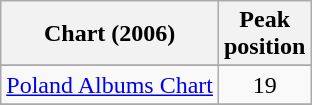<table class="wikitable sortable">
<tr>
<th>Chart (2006)</th>
<th>Peak<br>position</th>
</tr>
<tr>
</tr>
<tr>
</tr>
<tr>
</tr>
<tr>
</tr>
<tr>
</tr>
<tr>
</tr>
<tr>
</tr>
<tr>
</tr>
<tr>
</tr>
<tr>
</tr>
<tr>
</tr>
<tr>
</tr>
<tr>
</tr>
<tr>
<td align="left"><a href='#'>Poland Albums Chart</a></td>
<td align="center">19</td>
</tr>
<tr>
</tr>
<tr>
</tr>
<tr>
</tr>
<tr>
</tr>
<tr>
</tr>
<tr>
</tr>
</table>
